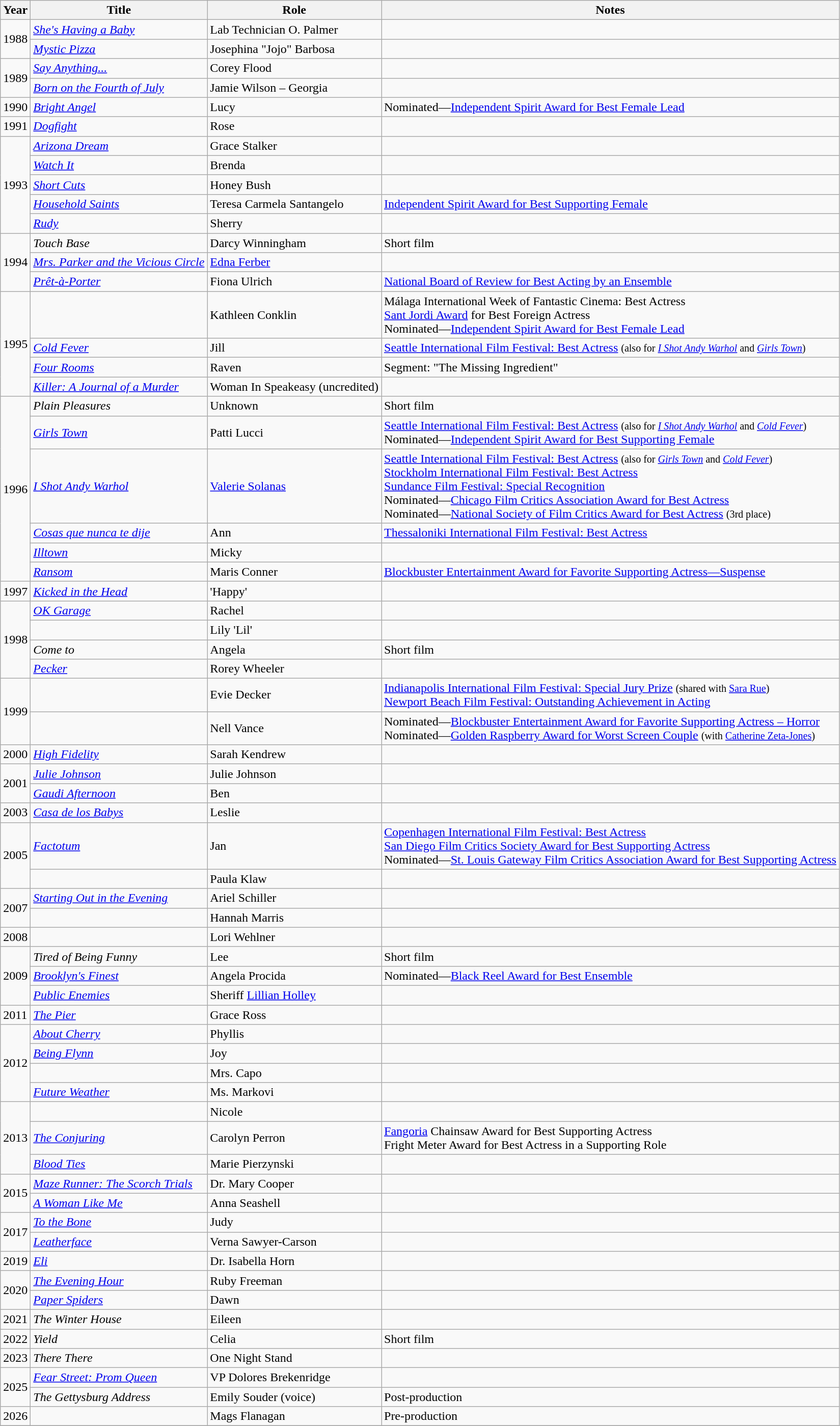<table class="wikitable sortable">
<tr>
<th>Year</th>
<th>Title</th>
<th>Role</th>
<th class="unsortable">Notes</th>
</tr>
<tr>
<td rowspan=2>1988</td>
<td><em><a href='#'>She's Having a Baby</a></em></td>
<td>Lab Technician O. Palmer</td>
<td></td>
</tr>
<tr>
<td><em><a href='#'>Mystic Pizza</a></em></td>
<td>Josephina "Jojo" Barbosa</td>
<td></td>
</tr>
<tr>
<td rowspan=2>1989</td>
<td><em><a href='#'>Say Anything...</a></em></td>
<td>Corey Flood</td>
<td></td>
</tr>
<tr>
<td><em><a href='#'>Born on the Fourth of July</a></em></td>
<td>Jamie Wilson – Georgia</td>
<td></td>
</tr>
<tr>
<td>1990</td>
<td><em><a href='#'>Bright Angel</a></em></td>
<td>Lucy</td>
<td>Nominated—<a href='#'>Independent Spirit Award for Best Female Lead</a></td>
</tr>
<tr>
<td>1991</td>
<td><em><a href='#'>Dogfight</a></em></td>
<td>Rose</td>
<td></td>
</tr>
<tr>
<td rowspan=5>1993</td>
<td><em><a href='#'>Arizona Dream</a></em></td>
<td>Grace Stalker</td>
<td></td>
</tr>
<tr>
<td><em><a href='#'>Watch It</a></em></td>
<td>Brenda</td>
<td></td>
</tr>
<tr>
<td><em><a href='#'>Short Cuts</a></em></td>
<td>Honey Bush</td>
<td></td>
</tr>
<tr>
<td><em><a href='#'>Household Saints</a></em></td>
<td>Teresa Carmela Santangelo</td>
<td><a href='#'>Independent Spirit Award for Best Supporting Female</a></td>
</tr>
<tr>
<td><em><a href='#'>Rudy</a></em></td>
<td>Sherry</td>
<td></td>
</tr>
<tr>
<td rowspan=3>1994</td>
<td><em>Touch Base</em></td>
<td>Darcy Winningham</td>
<td>Short film</td>
</tr>
<tr>
<td><em><a href='#'>Mrs. Parker and the Vicious Circle</a></em></td>
<td><a href='#'>Edna Ferber</a></td>
<td></td>
</tr>
<tr>
<td><em><a href='#'>Prêt-à-Porter</a></em></td>
<td>Fiona Ulrich</td>
<td><a href='#'>National Board of Review for Best Acting by an Ensemble</a></td>
</tr>
<tr>
<td rowspan=4>1995</td>
<td><em></em></td>
<td>Kathleen Conklin</td>
<td>Málaga International Week of Fantastic Cinema: Best Actress<br><a href='#'>Sant Jordi Award</a> for Best Foreign Actress<br>Nominated—<a href='#'>Independent Spirit Award for Best Female Lead</a></td>
</tr>
<tr>
<td><em><a href='#'>Cold Fever</a></em></td>
<td>Jill</td>
<td><a href='#'>Seattle International Film Festival: Best Actress</a> <small>(also for <em><a href='#'>I Shot Andy Warhol</a></em> and <em><a href='#'>Girls Town</a></em>)</small></td>
</tr>
<tr>
<td><em><a href='#'>Four Rooms</a></em></td>
<td>Raven</td>
<td>Segment: "The Missing Ingredient"</td>
</tr>
<tr>
<td><em><a href='#'>Killer: A Journal of a Murder</a></em></td>
<td>Woman In Speakeasy (uncredited)</td>
<td></td>
</tr>
<tr>
<td rowspan=6>1996</td>
<td><em>Plain Pleasures</em></td>
<td>Unknown</td>
<td>Short film</td>
</tr>
<tr>
<td><em><a href='#'>Girls Town</a></em></td>
<td>Patti Lucci</td>
<td><a href='#'>Seattle International Film Festival: Best Actress</a> <small>(also for <em><a href='#'>I Shot Andy Warhol</a></em> and <em><a href='#'>Cold Fever</a></em>)</small><br>Nominated—<a href='#'>Independent Spirit Award for Best Supporting Female</a></td>
</tr>
<tr>
<td><em><a href='#'>I Shot Andy Warhol</a></em></td>
<td><a href='#'>Valerie Solanas</a></td>
<td><a href='#'>Seattle International Film Festival: Best Actress</a> <small>(also for <em><a href='#'>Girls Town</a></em> and <em><a href='#'>Cold Fever</a></em>)</small><br><a href='#'>Stockholm International Film Festival: Best Actress</a><br><a href='#'>Sundance Film Festival: Special Recognition</a><br>Nominated—<a href='#'>Chicago Film Critics Association Award for Best Actress</a><br>Nominated—<a href='#'>National Society of Film Critics Award for Best Actress</a> <small>(3rd place)</small></td>
</tr>
<tr>
<td><a href='#'><em>Cosas que nunca te dije</em></a></td>
<td>Ann</td>
<td><a href='#'>Thessaloniki International Film Festival: Best Actress</a></td>
</tr>
<tr>
<td><em><a href='#'>Illtown</a></em></td>
<td>Micky</td>
<td></td>
</tr>
<tr>
<td><em><a href='#'>Ransom</a></em></td>
<td>Maris Conner</td>
<td><a href='#'>Blockbuster Entertainment Award for Favorite Supporting Actress—Suspense</a></td>
</tr>
<tr>
<td>1997</td>
<td><em><a href='#'>Kicked in the Head</a></em></td>
<td>'Happy'</td>
<td></td>
</tr>
<tr>
<td rowspan=4>1998</td>
<td><em><a href='#'>OK Garage</a></em></td>
<td>Rachel</td>
<td></td>
</tr>
<tr>
<td><em></em></td>
<td>Lily 'Lil'</td>
<td></td>
</tr>
<tr>
<td><em>Come to</em></td>
<td>Angela</td>
<td>Short film</td>
</tr>
<tr>
<td><em><a href='#'>Pecker</a></em></td>
<td>Rorey Wheeler</td>
<td></td>
</tr>
<tr>
<td rowspan=2>1999</td>
<td><em></em></td>
<td>Evie Decker</td>
<td><a href='#'>Indianapolis International Film Festival: Special Jury Prize</a> <small>(shared with <a href='#'>Sara Rue</a>)</small><br><a href='#'>Newport Beach Film Festival: Outstanding Achievement in Acting</a></td>
</tr>
<tr>
<td><em></em></td>
<td>Nell Vance</td>
<td>Nominated—<a href='#'>Blockbuster Entertainment Award for Favorite Supporting Actress – Horror</a><br>Nominated—<a href='#'>Golden Raspberry Award for Worst Screen Couple</a> <small>(with <a href='#'>Catherine Zeta-Jones</a>)</small></td>
</tr>
<tr>
<td>2000</td>
<td><em><a href='#'>High Fidelity</a></em></td>
<td>Sarah Kendrew</td>
<td></td>
</tr>
<tr>
<td rowspan=2>2001</td>
<td><em><a href='#'>Julie Johnson</a></em></td>
<td>Julie Johnson</td>
<td></td>
</tr>
<tr>
<td><em><a href='#'>Gaudi Afternoon</a></em></td>
<td>Ben</td>
<td></td>
</tr>
<tr>
<td>2003</td>
<td><em><a href='#'>Casa de los Babys</a></em></td>
<td>Leslie</td>
<td></td>
</tr>
<tr>
<td rowspan=2>2005</td>
<td><em><a href='#'>Factotum</a></em></td>
<td>Jan</td>
<td><a href='#'>Copenhagen International Film Festival: Best Actress</a><br><a href='#'>San Diego Film Critics Society Award for Best Supporting Actress</a><br>Nominated—<a href='#'>St. Louis Gateway Film Critics Association Award for Best Supporting Actress</a></td>
</tr>
<tr>
<td><em></em></td>
<td>Paula Klaw</td>
<td></td>
</tr>
<tr>
<td rowspan=2>2007</td>
<td><em><a href='#'>Starting Out in the Evening</a></em></td>
<td>Ariel Schiller</td>
<td></td>
</tr>
<tr>
<td><em></em></td>
<td>Hannah Marris</td>
<td></td>
</tr>
<tr>
<td>2008</td>
<td><em></em></td>
<td>Lori Wehlner</td>
<td></td>
</tr>
<tr>
<td rowspan=3>2009</td>
<td><em>Tired of Being Funny</em></td>
<td>Lee</td>
<td>Short film</td>
</tr>
<tr>
<td><em><a href='#'>Brooklyn's Finest</a></em></td>
<td>Angela Procida</td>
<td>Nominated—<a href='#'>Black Reel Award for Best Ensemble</a></td>
</tr>
<tr>
<td><em><a href='#'>Public Enemies</a></em></td>
<td>Sheriff <a href='#'>Lillian Holley</a></td>
<td></td>
</tr>
<tr>
<td>2011</td>
<td><em><a href='#'>The Pier</a></em></td>
<td>Grace Ross</td>
<td></td>
</tr>
<tr>
<td rowspan=4>2012</td>
<td><em><a href='#'>About Cherry</a></em></td>
<td>Phyllis</td>
<td></td>
</tr>
<tr>
<td><em><a href='#'>Being Flynn</a></em></td>
<td>Joy</td>
<td></td>
</tr>
<tr>
<td><em></em></td>
<td>Mrs. Capo</td>
<td></td>
</tr>
<tr>
<td><em><a href='#'>Future Weather</a></em></td>
<td>Ms. Markovi</td>
<td></td>
</tr>
<tr>
<td rowspan=3>2013</td>
<td><em></em></td>
<td>Nicole</td>
<td></td>
</tr>
<tr>
<td><em><a href='#'>The Conjuring</a></em></td>
<td>Carolyn Perron</td>
<td><a href='#'>Fangoria</a> Chainsaw Award for Best Supporting Actress <br> Fright Meter Award for Best Actress in a Supporting Role</td>
</tr>
<tr>
<td><em><a href='#'>Blood Ties</a></em></td>
<td>Marie Pierzynski</td>
<td></td>
</tr>
<tr>
<td rowspan=2>2015</td>
<td><em><a href='#'>Maze Runner: The Scorch Trials</a></em></td>
<td>Dr. Mary Cooper</td>
<td></td>
</tr>
<tr>
<td><em><a href='#'>A Woman Like Me</a></em></td>
<td>Anna Seashell</td>
<td></td>
</tr>
<tr>
<td rowspan=2>2017</td>
<td><em><a href='#'>To the Bone</a></em></td>
<td>Judy</td>
<td></td>
</tr>
<tr>
<td><em><a href='#'>Leatherface</a></em></td>
<td>Verna Sawyer-Carson</td>
<td></td>
</tr>
<tr>
<td>2019</td>
<td><em><a href='#'>Eli</a></em></td>
<td>Dr. Isabella Horn</td>
<td></td>
</tr>
<tr>
<td rowspan=2>2020</td>
<td><em><a href='#'>The Evening Hour</a></em></td>
<td>Ruby Freeman</td>
<td></td>
</tr>
<tr>
<td><em><a href='#'>Paper Spiders</a></em></td>
<td>Dawn</td>
<td></td>
</tr>
<tr>
<td>2021</td>
<td><em>The Winter House</em></td>
<td>Eileen</td>
<td></td>
</tr>
<tr>
<td>2022</td>
<td><em>Yield</em></td>
<td>Celia</td>
<td>Short film</td>
</tr>
<tr>
<td>2023</td>
<td><em>There There</em></td>
<td>One Night Stand</td>
<td></td>
</tr>
<tr>
<td rowspan="2">2025</td>
<td><em><a href='#'>Fear Street: Prom Queen</a></em></td>
<td>VP Dolores Brekenridge</td>
<td></td>
</tr>
<tr>
<td><em>The Gettysburg Address</em></td>
<td>Emily Souder (voice)</td>
<td>Post-production</td>
</tr>
<tr>
<td>2026</td>
<td></td>
<td>Mags Flanagan</td>
<td>Pre-production</td>
</tr>
<tr>
</tr>
</table>
